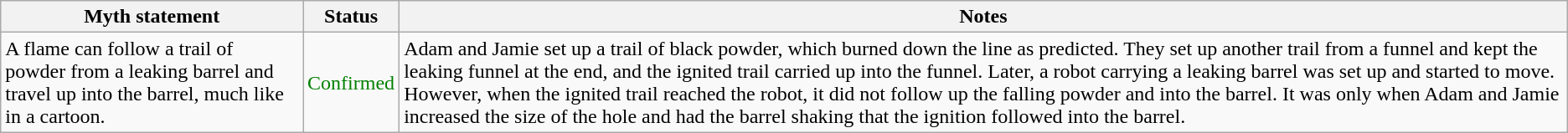<table class="wikitable plainrowheaders">
<tr>
<th>Myth statement</th>
<th>Status</th>
<th>Notes</th>
</tr>
<tr>
<td>A flame can follow a trail of powder from a leaking barrel and travel up into the barrel, much like in a cartoon.</td>
<td style="color:green">Confirmed</td>
<td>Adam and Jamie set up a trail of black powder, which burned down the line as predicted. They set up another trail from a funnel and kept the leaking funnel at the end, and the ignited trail carried up into the funnel. Later, a robot carrying a leaking barrel was set up and started to move. However, when the ignited trail reached the robot, it did not follow up the falling powder and into the barrel. It was only when Adam and Jamie increased the size of the hole and had the barrel shaking that the ignition followed into the barrel.</td>
</tr>
</table>
